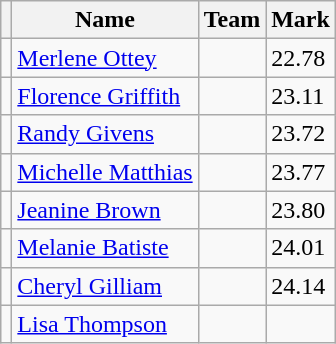<table class=wikitable>
<tr>
<th></th>
<th>Name</th>
<th>Team</th>
<th>Mark</th>
</tr>
<tr>
<td></td>
<td><a href='#'>Merlene Ottey</a></td>
<td></td>
<td>22.78</td>
</tr>
<tr>
<td></td>
<td><a href='#'>Florence Griffith</a></td>
<td></td>
<td>23.11</td>
</tr>
<tr>
<td></td>
<td><a href='#'>Randy Givens</a></td>
<td></td>
<td>23.72</td>
</tr>
<tr>
<td></td>
<td><a href='#'>Michelle Matthias</a></td>
<td></td>
<td>23.77</td>
</tr>
<tr>
<td></td>
<td><a href='#'>Jeanine Brown</a></td>
<td></td>
<td>23.80</td>
</tr>
<tr>
<td></td>
<td><a href='#'>Melanie Batiste</a></td>
<td></td>
<td>24.01</td>
</tr>
<tr>
<td></td>
<td><a href='#'>Cheryl Gilliam</a></td>
<td></td>
<td>24.14</td>
</tr>
<tr>
<td></td>
<td><a href='#'>Lisa Thompson</a></td>
<td></td>
<td></td>
</tr>
</table>
